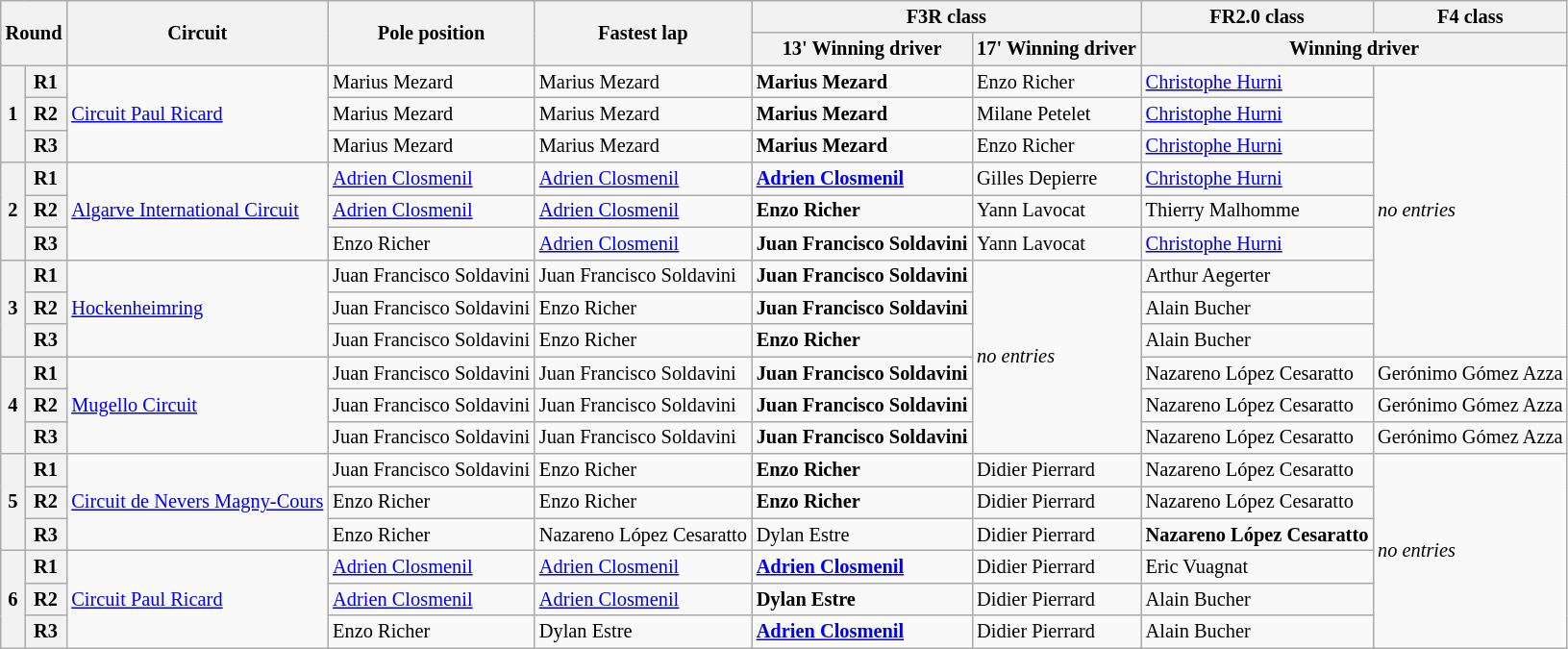<table class="wikitable" style="font-size:85%;">
<tr>
<th colspan="2" rowspan="2">Round</th>
<th rowspan="2">Circuit</th>
<th rowspan="2">Pole position</th>
<th rowspan="2">Fastest lap</th>
<th colspan="2">F3R class</th>
<th>FR2.0 class</th>
<th>F4 class</th>
</tr>
<tr>
<th>13' Winning driver</th>
<th>17' Winning driver</th>
<th colspan="2">Winning driver</th>
</tr>
<tr>
<th rowspan="3">1</th>
<th>R1</th>
<td rowspan="3"> <a href='#'>Circuit Paul Ricard</a></td>
<td nowrap> Marius Mezard</td>
<td nowrap> Marius Mezard</td>
<td nowrap=""> <strong>Marius Mezard</strong></td>
<td> Enzo Richer</td>
<td nowrap> <a href='#'>Christophe Hurni</a></td>
<td rowspan="9"><em>no entries</em></td>
</tr>
<tr>
<th>R2</th>
<td> Marius Mezard</td>
<td> Marius Mezard</td>
<td> <strong>Marius Mezard</strong></td>
<td nowrap=""> Milane Petelet</td>
<td> <a href='#'>Christophe Hurni</a></td>
</tr>
<tr>
<th>R3</th>
<td> Marius Mezard</td>
<td> Marius Mezard</td>
<td> <strong>Marius Mezard</strong></td>
<td> Enzo Richer</td>
<td> <a href='#'>Christophe Hurni</a></td>
</tr>
<tr>
<th rowspan="3">2</th>
<th>R1</th>
<td rowspan="3"> <a href='#'>Algarve International Circuit</a></td>
<td> <a href='#'>Adrien Closmenil</a></td>
<td> <a href='#'>Adrien Closmenil</a></td>
<td><strong> <a href='#'>Adrien Closmenil</a></strong></td>
<td nowrap> Gilles Depierre</td>
<td> <a href='#'>Christophe Hurni</a></td>
</tr>
<tr>
<th>R2</th>
<td> <a href='#'>Adrien Closmenil</a></td>
<td> <a href='#'>Adrien Closmenil</a></td>
<td> <strong>Enzo Richer</strong></td>
<td> Yann Lavocat</td>
<td> Thierry Malhomme</td>
</tr>
<tr>
<th>R3</th>
<td> Enzo Richer</td>
<td> <a href='#'>Adrien Closmenil</a></td>
<td><strong> Juan Francisco Soldavini</strong></td>
<td> Yann Lavocat</td>
<td> <a href='#'>Christophe Hurni</a></td>
</tr>
<tr>
<th rowspan="3">3</th>
<th>R1</th>
<td rowspan="3"> <a href='#'>Hockenheimring</a></td>
<td> Juan Francisco Soldavini</td>
<td> Juan Francisco Soldavini</td>
<td><strong> Juan Francisco Soldavini</strong></td>
<td rowspan="6"><em>no entries</em></td>
<td> Arthur Aegerter</td>
</tr>
<tr>
<th>R2</th>
<td> Juan Francisco Soldavini</td>
<td> Enzo Richer</td>
<td><strong> Juan Francisco Soldavini</strong></td>
<td> Alain Bucher</td>
</tr>
<tr>
<th>R3</th>
<td> Juan Francisco Soldavini</td>
<td> Enzo Richer</td>
<td> <strong>Enzo Richer</strong></td>
<td> Alain Bucher</td>
</tr>
<tr>
<th rowspan="3">4</th>
<th>R1</th>
<td rowspan="3"> <a href='#'>Mugello Circuit</a></td>
<td nowrap> Juan Francisco Soldavini</td>
<td nowrap> Juan Francisco Soldavini</td>
<td nowrap><strong> Juan Francisco Soldavini</strong></td>
<td nowrap> Nazareno López Cesaratto</td>
<td nowrap> Gerónimo Gómez Azza</td>
</tr>
<tr>
<th>R2</th>
<td> Juan Francisco Soldavini</td>
<td> Juan Francisco Soldavini</td>
<td><strong> Juan Francisco Soldavini</strong></td>
<td> Nazareno López Cesaratto</td>
<td> Gerónimo Gómez Azza</td>
</tr>
<tr>
<th>R3</th>
<td> Juan Francisco Soldavini</td>
<td> Juan Francisco Soldavini</td>
<td><strong> Juan Francisco Soldavini</strong></td>
<td> Nazareno López Cesaratto</td>
<td> Gerónimo Gómez Azza</td>
</tr>
<tr>
<th rowspan="3">5</th>
<th>R1</th>
<td rowspan="3"> <a href='#'>Circuit de Nevers Magny-Cours</a></td>
<td> Juan Francisco Soldavini</td>
<td> Enzo Richer</td>
<td> <strong>Enzo Richer</strong></td>
<td nowrap> Didier Pierrard</td>
<td> Nazareno López Cesaratto</td>
<td rowspan="6"><em>no entries</em></td>
</tr>
<tr>
<th>R2</th>
<td> Enzo Richer</td>
<td> Enzo Richer</td>
<td> <strong>Enzo Richer</strong></td>
<td> Didier Pierrard</td>
<td> Nazareno López Cesaratto</td>
</tr>
<tr>
<th>R3</th>
<td> Enzo Richer</td>
<td nowrap> Nazareno López Cesaratto</td>
<td> Dylan Estre</td>
<td> Didier Pierrard</td>
<td nowrap><strong> Nazareno López Cesaratto</strong></td>
</tr>
<tr>
<th rowspan="3">6</th>
<th>R1</th>
<td rowspan="3"> <a href='#'>Circuit Paul Ricard</a></td>
<td> <a href='#'>Adrien Closmenil</a></td>
<td> <a href='#'>Adrien Closmenil</a></td>
<td><strong> <a href='#'>Adrien Closmenil</a></strong></td>
<td> Didier Pierrard</td>
<td> Eric Vuagnat</td>
</tr>
<tr>
<th>R2</th>
<td> <a href='#'>Adrien Closmenil</a></td>
<td> <a href='#'>Adrien Closmenil</a></td>
<td><strong> Dylan Estre</strong></td>
<td> Didier Pierrard</td>
<td> Alain Bucher</td>
</tr>
<tr>
<th>R3</th>
<td> Enzo Richer</td>
<td> Dylan Estre</td>
<td><strong> <a href='#'>Adrien Closmenil</a></strong></td>
<td> Didier Pierrard</td>
<td> Alain Bucher</td>
</tr>
</table>
